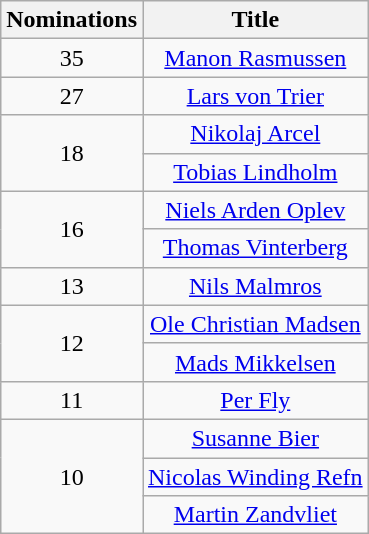<table class="wikitable" style="text-align:center;">
<tr>
<th scope="col" width="55">Nominations</th>
<th scope="col" align="center">Title</th>
</tr>
<tr>
<td>35</td>
<td><a href='#'>Manon Rasmussen</a></td>
</tr>
<tr>
<td>27</td>
<td><a href='#'>Lars von Trier</a></td>
</tr>
<tr>
<td rowspan="2" style="text-align:center">18</td>
<td><a href='#'>Nikolaj Arcel</a></td>
</tr>
<tr>
<td><a href='#'>Tobias Lindholm</a></td>
</tr>
<tr>
<td rowspan="2" style="text-align:center">16</td>
<td><a href='#'>Niels Arden Oplev</a></td>
</tr>
<tr>
<td><a href='#'>Thomas Vinterberg</a></td>
</tr>
<tr>
<td>13</td>
<td><a href='#'>Nils Malmros</a></td>
</tr>
<tr>
<td rowspan="2" style="text-align:center">12</td>
<td><a href='#'>Ole Christian Madsen</a></td>
</tr>
<tr>
<td><a href='#'>Mads Mikkelsen</a></td>
</tr>
<tr>
<td>11</td>
<td><a href='#'>Per Fly</a></td>
</tr>
<tr>
<td rowspan="3" style="text-align:center">10</td>
<td><a href='#'>Susanne Bier</a></td>
</tr>
<tr>
<td><a href='#'>Nicolas Winding Refn</a></td>
</tr>
<tr>
<td><a href='#'>Martin Zandvliet</a></td>
</tr>
</table>
